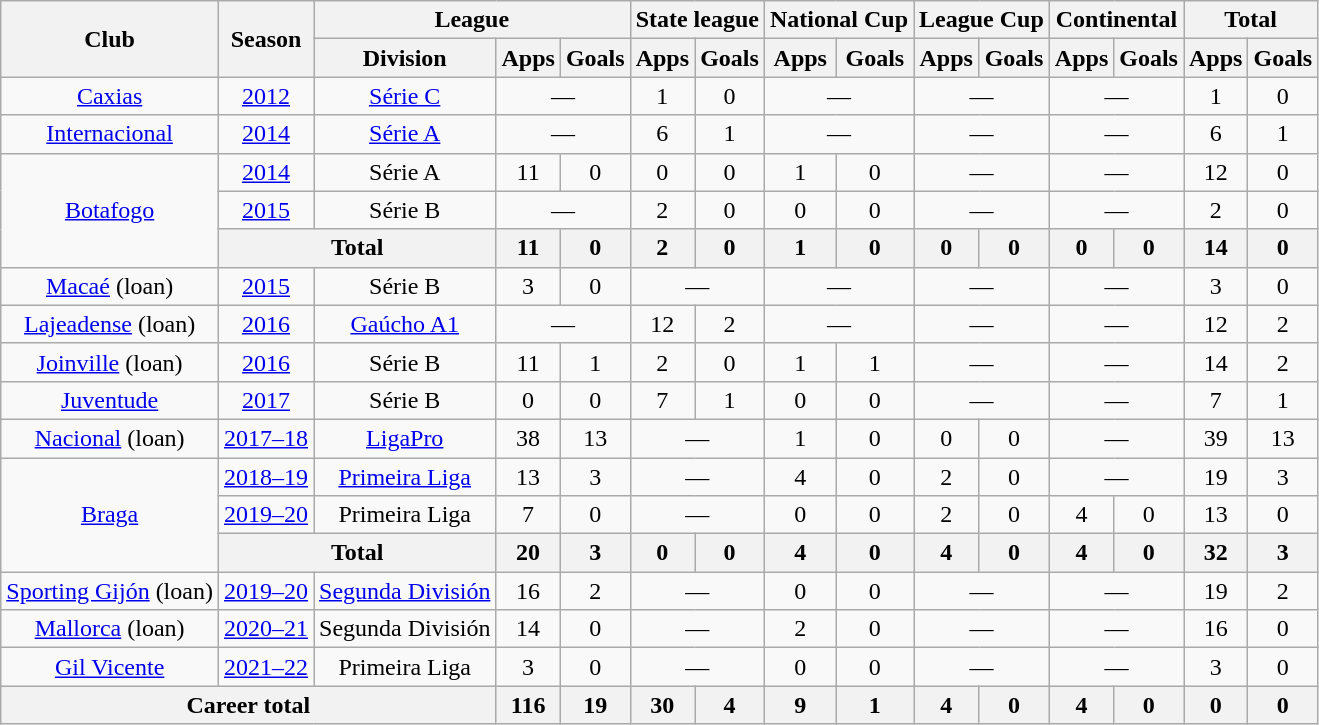<table class="wikitable" style="text-align:center">
<tr>
<th rowspan="2">Club</th>
<th rowspan="2">Season</th>
<th colspan="3">League</th>
<th colspan="2">State league</th>
<th colspan="2">National Cup</th>
<th colspan="2">League Cup</th>
<th colspan="2">Continental</th>
<th colspan="2">Total</th>
</tr>
<tr>
<th>Division</th>
<th>Apps</th>
<th>Goals</th>
<th>Apps</th>
<th>Goals</th>
<th>Apps</th>
<th>Goals</th>
<th>Apps</th>
<th>Goals</th>
<th>Apps</th>
<th>Goals</th>
<th>Apps</th>
<th>Goals</th>
</tr>
<tr>
<td><a href='#'>Caxias</a></td>
<td><a href='#'>2012</a></td>
<td><a href='#'>Série C</a></td>
<td colspan="2">—</td>
<td>1</td>
<td>0</td>
<td colspan="2">—</td>
<td colspan="2">—</td>
<td colspan="2">—</td>
<td>1</td>
<td>0</td>
</tr>
<tr>
<td><a href='#'>Internacional</a></td>
<td><a href='#'>2014</a></td>
<td><a href='#'>Série A</a></td>
<td colspan="2">—</td>
<td>6</td>
<td>1</td>
<td colspan="2">—</td>
<td colspan="2">—</td>
<td colspan="2">—</td>
<td>6</td>
<td>1</td>
</tr>
<tr>
<td rowspan="3"><a href='#'>Botafogo</a></td>
<td><a href='#'>2014</a></td>
<td>Série A</td>
<td>11</td>
<td>0</td>
<td>0</td>
<td>0</td>
<td>1</td>
<td>0</td>
<td colspan="2">—</td>
<td colspan="2">—</td>
<td>12</td>
<td>0</td>
</tr>
<tr>
<td><a href='#'>2015</a></td>
<td>Série B</td>
<td colspan="2">—</td>
<td>2</td>
<td>0</td>
<td>0</td>
<td>0</td>
<td colspan="2">—</td>
<td colspan="2">—</td>
<td>2</td>
<td>0</td>
</tr>
<tr>
<th colspan="2">Total</th>
<th>11</th>
<th>0</th>
<th>2</th>
<th>0</th>
<th>1</th>
<th>0</th>
<th>0</th>
<th>0</th>
<th>0</th>
<th>0</th>
<th>14</th>
<th>0</th>
</tr>
<tr>
<td><a href='#'>Macaé</a> (loan)</td>
<td><a href='#'>2015</a></td>
<td>Série B</td>
<td>3</td>
<td>0</td>
<td colspan="2">—</td>
<td colspan="2">—</td>
<td colspan="2">—</td>
<td colspan="2">—</td>
<td>3</td>
<td>0</td>
</tr>
<tr>
<td><a href='#'>Lajeadense</a> (loan)</td>
<td><a href='#'>2016</a></td>
<td><a href='#'>Gaúcho A1</a></td>
<td colspan="2">—</td>
<td>12</td>
<td>2</td>
<td colspan="2">—</td>
<td colspan="2">—</td>
<td colspan="2">—</td>
<td>12</td>
<td>2</td>
</tr>
<tr>
<td><a href='#'>Joinville</a> (loan)</td>
<td><a href='#'>2016</a></td>
<td>Série B</td>
<td>11</td>
<td>1</td>
<td>2</td>
<td>0</td>
<td>1</td>
<td>1</td>
<td colspan="2">—</td>
<td colspan="2">—</td>
<td>14</td>
<td>2</td>
</tr>
<tr>
<td><a href='#'>Juventude</a></td>
<td><a href='#'>2017</a></td>
<td>Série B</td>
<td>0</td>
<td>0</td>
<td>7</td>
<td>1</td>
<td>0</td>
<td>0</td>
<td colspan="2">—</td>
<td colspan="2">—</td>
<td>7</td>
<td>1</td>
</tr>
<tr>
<td><a href='#'>Nacional</a> (loan)</td>
<td><a href='#'>2017–18</a></td>
<td><a href='#'>LigaPro</a></td>
<td>38</td>
<td>13</td>
<td colspan="2">—</td>
<td>1</td>
<td>0</td>
<td>0</td>
<td>0</td>
<td colspan="2">—</td>
<td>39</td>
<td>13</td>
</tr>
<tr>
<td rowspan="3"><a href='#'>Braga</a></td>
<td><a href='#'>2018–19</a></td>
<td><a href='#'>Primeira Liga</a></td>
<td>13</td>
<td>3</td>
<td colspan="2">—</td>
<td>4</td>
<td>0</td>
<td>2</td>
<td>0</td>
<td colspan="2">—</td>
<td>19</td>
<td>3</td>
</tr>
<tr>
<td><a href='#'>2019–20</a></td>
<td>Primeira Liga</td>
<td>7</td>
<td>0</td>
<td colspan="2">—</td>
<td>0</td>
<td>0</td>
<td>2</td>
<td>0</td>
<td>4</td>
<td>0</td>
<td>13</td>
<td>0</td>
</tr>
<tr>
<th colspan="2">Total</th>
<th>20</th>
<th>3</th>
<th>0</th>
<th>0</th>
<th>4</th>
<th>0</th>
<th>4</th>
<th>0</th>
<th>4</th>
<th>0</th>
<th>32</th>
<th>3</th>
</tr>
<tr>
<td><a href='#'>Sporting Gijón</a> (loan)</td>
<td><a href='#'>2019–20</a></td>
<td><a href='#'>Segunda División</a></td>
<td>16</td>
<td>2</td>
<td colspan="2">—</td>
<td>0</td>
<td>0</td>
<td colspan="2">—</td>
<td colspan="2">—</td>
<td>19</td>
<td>2</td>
</tr>
<tr>
<td><a href='#'>Mallorca</a> (loan)</td>
<td><a href='#'>2020–21</a></td>
<td>Segunda División</td>
<td>14</td>
<td>0</td>
<td colspan="2">—</td>
<td>2</td>
<td>0</td>
<td colspan="2">—</td>
<td colspan="2">—</td>
<td>16</td>
<td>0</td>
</tr>
<tr>
<td><a href='#'>Gil Vicente</a></td>
<td><a href='#'>2021–22</a></td>
<td>Primeira Liga</td>
<td>3</td>
<td>0</td>
<td colspan="2">—</td>
<td>0</td>
<td>0</td>
<td colspan="2">—</td>
<td colspan="2">—</td>
<td>3</td>
<td>0</td>
</tr>
<tr>
<th colspan="3">Career total</th>
<th>116</th>
<th>19</th>
<th>30</th>
<th>4</th>
<th>9</th>
<th>1</th>
<th>4</th>
<th>0</th>
<th>4</th>
<th>0</th>
<th>0</th>
<th>0</th>
</tr>
</table>
